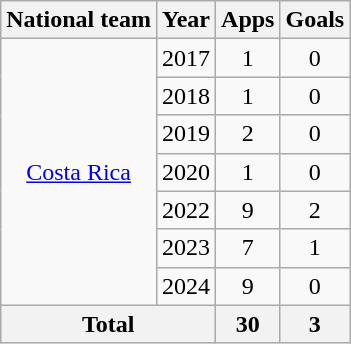<table class="wikitable" style="text-align:center">
<tr>
<th>National team</th>
<th>Year</th>
<th>Apps</th>
<th>Goals</th>
</tr>
<tr>
<td rowspan="7"><a href='#'>Costa Rica</a></td>
<td>2017</td>
<td>1</td>
<td>0</td>
</tr>
<tr>
<td>2018</td>
<td>1</td>
<td>0</td>
</tr>
<tr>
<td>2019</td>
<td>2</td>
<td>0</td>
</tr>
<tr>
<td>2020</td>
<td>1</td>
<td>0</td>
</tr>
<tr>
<td>2022</td>
<td>9</td>
<td>2</td>
</tr>
<tr>
<td>2023</td>
<td>7</td>
<td>1</td>
</tr>
<tr>
<td>2024</td>
<td>9</td>
<td>0</td>
</tr>
<tr>
<th colspan="2">Total</th>
<th>30</th>
<th>3</th>
</tr>
</table>
